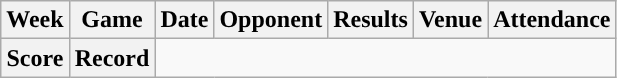<table class="wikitable" style="text-align:center">
<tr>
<th>Week</th>
<th>Game</th>
<th>Date</th>
<th>Opponent</th>
<th>Results</th>
<th>Venue</th>
<th>Attendance</th>
</tr>
<tr>
<th>Score</th>
<th>Record</th>
</tr>
</table>
